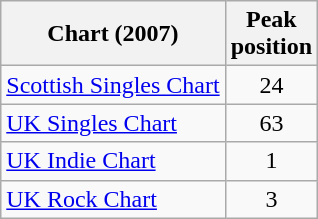<table class="wikitable">
<tr>
<th align="left">Chart (2007)</th>
<th align="left">Peak<br>position</th>
</tr>
<tr>
<td align="left"><a href='#'>Scottish Singles Chart</a></td>
<td align="center">24</td>
</tr>
<tr>
<td align="left"><a href='#'>UK Singles Chart</a></td>
<td align="center">63</td>
</tr>
<tr>
<td align="left"><a href='#'>UK Indie Chart</a></td>
<td align="center">1</td>
</tr>
<tr>
<td align="left"><a href='#'>UK Rock Chart</a></td>
<td align="center">3</td>
</tr>
</table>
